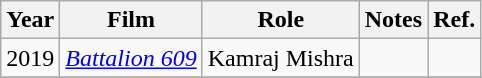<table class="wikitable sortable">
<tr>
<th>Year</th>
<th>Film</th>
<th>Role</th>
<th>Notes</th>
<th>Ref.</th>
</tr>
<tr>
<td>2019</td>
<td><em><a href='#'>Battalion 609</a></em></td>
<td>Kamraj Mishra</td>
<td></td>
<td></td>
</tr>
<tr>
</tr>
</table>
